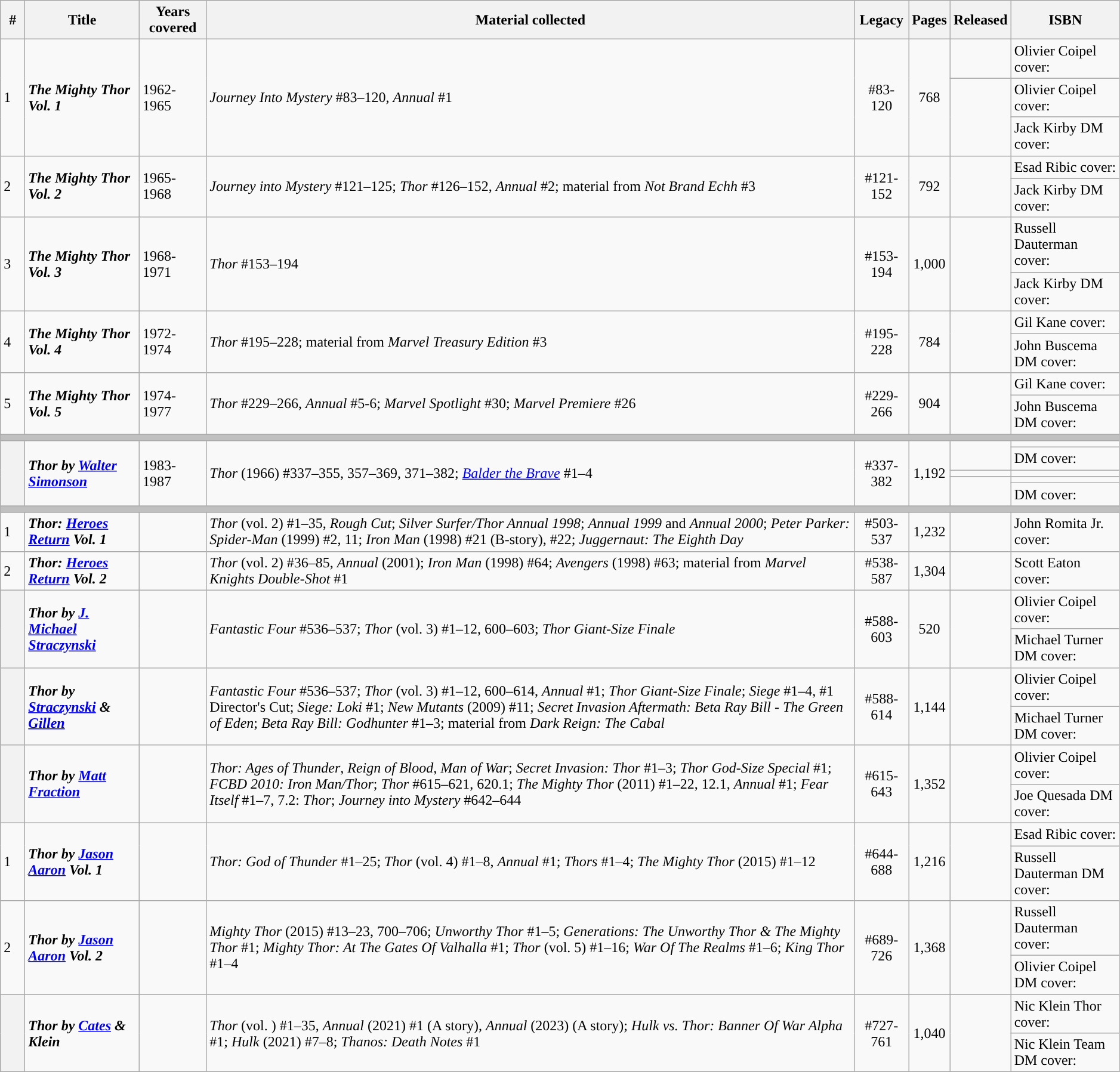<table class="wikitable sortable" width="99%">
<tr>
<th class="unsortable" width="20px">#</th>
<th>Title</th>
<th>Years covered</th>
<th class="unsortable">Material collected</th>
<th>Legacy</th>
<th>Pages</th>
<th>Released</th>
<th class="unsortable">ISBN</th>
</tr>
<tr>
<td rowspan=3>1</td>
<td rowspan=3><strong><em>The Mighty Thor Vol. 1</em></strong></td>
<td rowspan=3>1962-1965</td>
<td rowspan=3><em>Journey Into Mystery</em> #83–120, <em>Annual</em> #1</td>
<td rowspan=3 style="text-align: center;">#83-120</td>
<td rowspan=3 style="text-align: center;">768</td>
<td></td>
<td>Olivier Coipel cover: </td>
</tr>
<tr>
<td rowspan=2></td>
<td>Olivier Coipel cover: </td>
</tr>
<tr>
<td>Jack Kirby DM cover: </td>
</tr>
<tr>
<td rowspan=2>2</td>
<td rowspan=2><strong><em>The Mighty Thor Vol. 2</em></strong></td>
<td rowspan=2>1965-1968</td>
<td rowspan=2><em>Journey into Mystery</em> #121–125; <em>Thor</em> #126–152, <em>Annual</em> #2; material from <em>Not Brand Echh</em> #3</td>
<td rowspan=2 style="text-align: center;">#121-152</td>
<td rowspan=2 style="text-align: center;">792</td>
<td rowspan=2></td>
<td>Esad Ribic cover: </td>
</tr>
<tr>
<td>Jack Kirby DM cover: </td>
</tr>
<tr>
<td rowspan=2>3</td>
<td rowspan=2><strong><em>The Mighty Thor Vol. 3</em></strong></td>
<td rowspan=2>1968-1971</td>
<td rowspan=2><em>Thor</em> #153–194</td>
<td rowspan=2 style="text-align: center;">#153-194</td>
<td rowspan=2 style="text-align: center;">1,000</td>
<td rowspan=2></td>
<td>Russell Dauterman cover: </td>
</tr>
<tr>
<td>Jack Kirby DM cover: </td>
</tr>
<tr>
<td rowspan=2>4</td>
<td rowspan=2><strong><em>The Mighty Thor Vol. 4</em></strong></td>
<td rowspan=2>1972-1974</td>
<td rowspan=2><em>Thor</em> #195–228; material from <em>Marvel Treasury Edition</em> #3</td>
<td rowspan=2 style="text-align: center;">#195-228</td>
<td rowspan=2 style="text-align: center;">784</td>
<td rowspan=2></td>
<td>Gil Kane cover: </td>
</tr>
<tr>
<td>John Buscema DM cover: </td>
</tr>
<tr>
<td rowspan=2>5</td>
<td rowspan=2><strong><em>The Mighty Thor Vol. 5</em></strong></td>
<td rowspan="2">1974-1977</td>
<td rowspan=2><em>Thor</em> #229–266, <em>Annual</em> #5-6; <em>Marvel Spotlight</em> #30; <em>Marvel Premiere</em> #26</td>
<td rowspan=2 style="text-align: center;">#229-266</td>
<td rowspan=2 style="text-align: center;">904</td>
<td rowspan=2></td>
<td>Gil Kane cover: </td>
</tr>
<tr>
<td>John Buscema DM cover: </td>
</tr>
<tr>
<th colspan=8 style="background-color: silver;"></th>
</tr>
<tr>
<th rowspan=5 style="background-color: light grey;"></th>
<td rowspan=5><strong><em>Thor by <a href='#'>Walter Simonson</a></em></strong></td>
<td rowspan=5>1983-1987</td>
<td rowspan=5><em>Thor</em> (1966) #337–355, 357–369, 371–382; <em><a href='#'>Balder the Brave</a></em> #1–4</td>
<td rowspan=5 style="text-align: center;">#337-382</td>
<td rowspan=5 style="text-align: center;">1,192</td>
<td rowspan=2></td>
<td></td>
</tr>
<tr>
<td>DM cover: </td>
</tr>
<tr>
<td></td>
<td></td>
</tr>
<tr>
<td rowspan=2></td>
<td></td>
</tr>
<tr>
<td>DM cover: </td>
</tr>
<tr>
<th colspan=8 style="background-color: silver;"></th>
</tr>
<tr>
<td>1</td>
<td><strong><em>Thor: <a href='#'>Heroes Return</a> Vol. 1</em></strong></td>
<td></td>
<td><em>Thor</em> (vol. 2) #1–35, <em>Rough Cut</em>; <em>Silver Surfer/Thor Annual 1998</em>; <em>Annual 1999</em> and <em>Annual 2000</em>; <em>Peter Parker: Spider-Man</em> (1999) #2, 11; <em>Iron Man</em> (1998) #21 (B-story), #22; <em>Juggernaut: The Eighth Day</em></td>
<td style="text-align: center;">#503-537</td>
<td style="text-align: center;">1,232</td>
<td></td>
<td>John Romita Jr. cover: </td>
</tr>
<tr>
<td>2</td>
<td><strong><em>Thor: <a href='#'>Heroes Return</a> Vol. 2</em></strong></td>
<td></td>
<td><em>Thor</em> (vol. 2) #36–85, <em>Annual</em> (2001); <em>Iron Man</em> (1998) #64; <em>Avengers</em> (1998) #63; material from <em>Marvel Knights Double-Shot</em> #1</td>
<td style="text-align: center;">#538-587</td>
<td style="text-align: center;">1,304</td>
<td></td>
<td>Scott Eaton cover: </td>
</tr>
<tr>
<th rowspan=2 style="background-color: light grey;"></th>
<td rowspan=2><strong><em>Thor by <a href='#'>J. Michael Straczynski</a></em></strong></td>
<td rowspan=2></td>
<td rowspan=2><em>Fantastic Four</em> #536–537; <em>Thor</em> (vol. 3) #1–12, 600–603; <em>Thor Giant-Size Finale</em></td>
<td rowspan=2 style="text-align: center;">#588-603</td>
<td rowspan=2 style="text-align: center;">520</td>
<td rowspan=2></td>
<td>Olivier Coipel cover: </td>
</tr>
<tr>
<td>Michael Turner DM cover: </td>
</tr>
<tr>
<th rowspan=2 style="background-color: light grey;"></th>
<td rowspan=2><strong><em>Thor by <a href='#'>Straczynski</a> & <a href='#'>Gillen</a></em></strong></td>
<td rowspan=2></td>
<td rowspan=2><em>Fantastic Four</em> #536–537; <em>Thor</em> (vol. 3) #1–12, 600–614, <em>Annual</em> #1; <em>Thor Giant-Size Finale</em>; <em>Siege</em> #1–4, #1 Director's Cut; <em>Siege: Loki</em> #1; <em>New Mutants</em> (2009) #11; <em>Secret Invasion Aftermath: Beta Ray Bill - The Green of Eden</em>; <em>Beta Ray Bill: Godhunter</em> #1–3; material from <em>Dark Reign: The Cabal</em></td>
<td rowspan=2 style="text-align: center;">#588-614</td>
<td rowspan=2 style="text-align: center;">1,144</td>
<td rowspan=2></td>
<td>Olivier Coipel cover: </td>
</tr>
<tr>
<td>Michael Turner DM cover: </td>
</tr>
<tr>
<th rowspan=2 style="background-color: light grey;"></th>
<td rowspan=2><strong><em>Thor by <a href='#'>Matt Fraction</a></em></strong></td>
<td rowspan=2></td>
<td rowspan=2><em>Thor: Ages of Thunder</em>, <em>Reign of Blood</em>, <em>Man of War</em>; <em>Secret Invasion: Thor</em> #1–3; <em>Thor God-Size Special</em> #1; <em>FCBD 2010: Iron Man/Thor</em>; <em>Thor</em> #615–621, 620.1; <em>The Mighty Thor</em> (2011) #1–22, 12.1, <em>Annual</em> #1; <em>Fear Itself</em> #1–7, 7.2: <em>Thor</em>; <em>Journey into Mystery</em> #642–644</td>
<td rowspan=2 style="text-align: center;">#615-643</td>
<td rowspan=2 style="text-align: center;">1,352</td>
<td rowspan=2></td>
<td>Olivier Coipel cover: </td>
</tr>
<tr>
<td>Joe Quesada DM cover: </td>
</tr>
<tr>
<td rowspan=2>1</td>
<td rowspan=2><strong><em>Thor by <a href='#'>Jason Aaron</a> Vol. 1</em></strong></td>
<td rowspan=2></td>
<td rowspan=2><em>Thor: God of Thunder</em> #1–25; <em>Thor</em> (vol. 4) #1–8, <em>Annual</em> #1; <em>Thors</em> #1–4; <em>The Mighty Thor</em> (2015) #1–12</td>
<td rowspan=2 style="text-align: center;">#644-688</td>
<td rowspan=2 style="text-align: center;">1,216</td>
<td rowspan=2></td>
<td>Esad Ribic cover: </td>
</tr>
<tr>
<td>Russell Dauterman DM cover: </td>
</tr>
<tr>
<td rowspan=2>2</td>
<td rowspan=2><strong><em>Thor by <a href='#'>Jason Aaron</a> Vol. 2</em></strong></td>
<td rowspan=2></td>
<td rowspan=2><em>Mighty Thor</em> (2015) #13–23, 700–706; <em>Unworthy Thor</em> #1–5; <em>Generations: The Unworthy Thor & The Mighty Thor</em> #1; <em>Mighty Thor: At The Gates Of Valhalla</em> #1; <em>Thor</em> (vol. 5) #1–16; <em>War Of The Realms</em> #1–6; <em>King Thor</em> #1–4</td>
<td rowspan=2 style="text-align: center;">#689-726</td>
<td rowspan=2 style="text-align: center;">1,368</td>
<td rowspan=2></td>
<td>Russell Dauterman cover: </td>
</tr>
<tr>
<td>Olivier Coipel DM cover: </td>
</tr>
<tr>
<th rowspan=2 style="background-color: light grey;"></th>
<td rowspan=2><strong><em>Thor by <a href='#'>Cates</a> & Klein</em></strong></td>
<td rowspan=2></td>
<td rowspan=2><em>Thor</em> (vol. ) #1–35, <em>Annual</em> (2021) #1 (A story), <em>Annual</em> (2023) (A story); <em>Hulk vs. Thor: Banner Of War Alpha</em> #1; <em>Hulk</em> (2021) #7–8; <em>Thanos: Death Notes</em> #1</td>
<td rowspan=2 style="text-align: center;">#727-761</td>
<td rowspan=2 style="text-align: center;">1,040</td>
<td rowspan=2></td>
<td>Nic Klein Thor cover: </td>
</tr>
<tr>
<td>Nic Klein Team DM cover: </td>
</tr>
</table>
